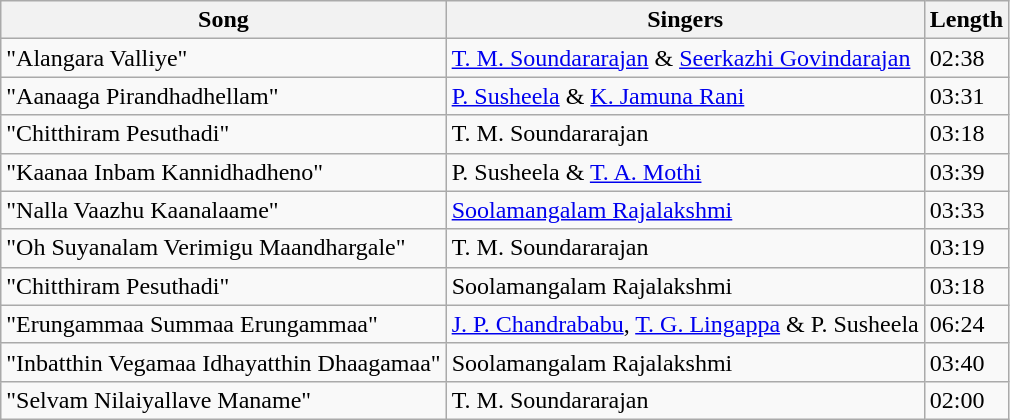<table class="wikitable">
<tr>
<th>Song</th>
<th>Singers</th>
<th>Length</th>
</tr>
<tr>
<td>"Alangara Valliye"</td>
<td><a href='#'>T. M. Soundararajan</a> & <a href='#'>Seerkazhi Govindarajan</a></td>
<td>02:38</td>
</tr>
<tr>
<td>"Aanaaga Pirandhadhellam"</td>
<td><a href='#'>P. Susheela</a> & <a href='#'>K. Jamuna Rani</a></td>
<td>03:31</td>
</tr>
<tr>
<td>"Chitthiram Pesuthadi"</td>
<td>T. M. Soundararajan</td>
<td>03:18</td>
</tr>
<tr>
<td>"Kaanaa Inbam Kannidhadheno"</td>
<td>P. Susheela & <a href='#'>T. A. Mothi</a></td>
<td>03:39</td>
</tr>
<tr>
<td>"Nalla Vaazhu Kaanalaame"</td>
<td><a href='#'>Soolamangalam Rajalakshmi</a></td>
<td>03:33</td>
</tr>
<tr>
<td>"Oh Suyanalam Verimigu Maandhargale"</td>
<td>T. M. Soundararajan</td>
<td>03:19</td>
</tr>
<tr>
<td>"Chitthiram Pesuthadi"</td>
<td>Soolamangalam Rajalakshmi</td>
<td>03:18</td>
</tr>
<tr>
<td>"Erungammaa Summaa Erungammaa"</td>
<td><a href='#'>J. P. Chandrababu</a>, <a href='#'>T. G. Lingappa</a> & P. Susheela</td>
<td>06:24</td>
</tr>
<tr>
<td>"Inbatthin Vegamaa Idhayatthin Dhaagamaa"</td>
<td>Soolamangalam Rajalakshmi</td>
<td>03:40</td>
</tr>
<tr>
<td>"Selvam Nilaiyallave Maname"</td>
<td>T. M. Soundararajan</td>
<td>02:00</td>
</tr>
</table>
